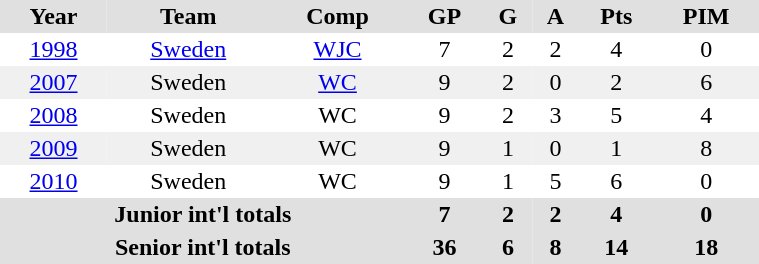<table BORDER="0" CELLPADDING="2" CELLSPACING="0" width=40%>
<tr ALIGN="center" bgcolor="#e0e0e0">
<th>Year</th>
<th>Team</th>
<th>Comp</th>
<th>GP</th>
<th>G</th>
<th>A</th>
<th>Pts</th>
<th>PIM</th>
</tr>
<tr ALIGN="center">
<td><a href='#'>1998</a></td>
<td><a href='#'>Sweden</a></td>
<td><a href='#'>WJC</a></td>
<td>7</td>
<td>2</td>
<td>2</td>
<td>4</td>
<td>0</td>
</tr>
<tr ALIGN="center" bgcolor="#f0f0f0">
<td><a href='#'>2007</a></td>
<td>Sweden</td>
<td><a href='#'>WC</a></td>
<td>9</td>
<td>2</td>
<td>0</td>
<td>2</td>
<td>6</td>
</tr>
<tr ALIGN="center">
<td><a href='#'>2008</a></td>
<td>Sweden</td>
<td>WC</td>
<td>9</td>
<td>2</td>
<td>3</td>
<td>5</td>
<td>4</td>
</tr>
<tr ALIGN="center" bgcolor="#f0f0f0">
<td><a href='#'>2009</a></td>
<td>Sweden</td>
<td>WC</td>
<td>9</td>
<td>1</td>
<td>0</td>
<td>1</td>
<td>8</td>
</tr>
<tr ALIGN="center">
<td><a href='#'>2010</a></td>
<td>Sweden</td>
<td>WC</td>
<td>9</td>
<td>1</td>
<td>5</td>
<td>6</td>
<td>0</td>
</tr>
<tr bgcolor="#e0e0e0">
<th colspan="3">Junior int'l totals</th>
<th>7</th>
<th>2</th>
<th>2</th>
<th>4</th>
<th>0</th>
</tr>
<tr bgcolor="#e0e0e0">
<th colspan="3">Senior int'l totals</th>
<th>36</th>
<th>6</th>
<th>8</th>
<th>14</th>
<th>18</th>
</tr>
</table>
